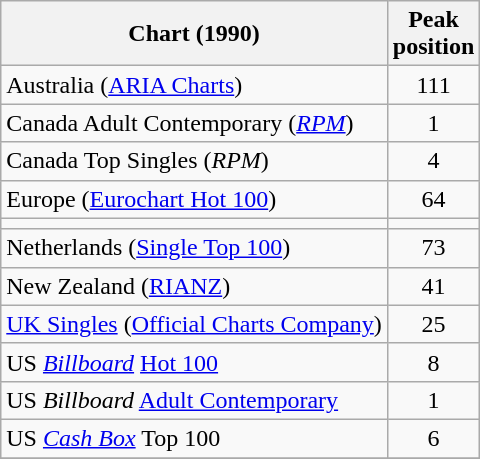<table class="wikitable sortable">
<tr>
<th>Chart (1990)</th>
<th>Peak<br>position</th>
</tr>
<tr>
<td>Australia (<a href='#'>ARIA Charts</a>)</td>
<td align="center">111</td>
</tr>
<tr>
<td>Canada Adult Contemporary (<em><a href='#'>RPM</a></em>)</td>
<td style="text-align:center;">1</td>
</tr>
<tr>
<td>Canada Top Singles (<em>RPM</em>)</td>
<td style="text-align:center;">4</td>
</tr>
<tr>
<td>Europe (<a href='#'>Eurochart Hot 100</a>)</td>
<td style="text-align:center;">64</td>
</tr>
<tr>
<td></td>
</tr>
<tr>
<td>Netherlands (<a href='#'>Single Top 100</a>)</td>
<td style="text-align:center;">73</td>
</tr>
<tr>
<td>New Zealand (<a href='#'>RIANZ</a>)</td>
<td style="text-align:center;">41</td>
</tr>
<tr>
<td><a href='#'>UK Singles</a> (<a href='#'>Official Charts Company</a>)</td>
<td style="text-align:center;">25</td>
</tr>
<tr>
<td>US <em><a href='#'>Billboard</a></em> <a href='#'>Hot 100</a></td>
<td style="text-align:center;">8</td>
</tr>
<tr>
<td>US <em>Billboard</em> <a href='#'>Adult Contemporary</a></td>
<td style="text-align:center;">1</td>
</tr>
<tr>
<td>US <a href='#'><em>Cash Box</em></a> Top 100</td>
<td align="center">6</td>
</tr>
<tr>
</tr>
</table>
